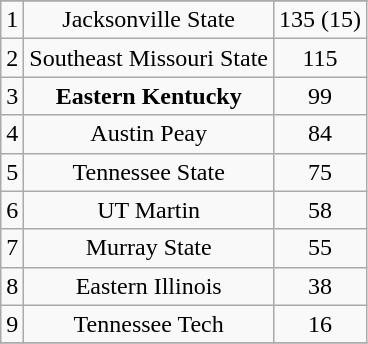<table class="wikitable">
<tr align="center">
</tr>
<tr align="center">
<td>1</td>
<td>Jacksonville State</td>
<td>135 (15)</td>
</tr>
<tr align="center">
<td>2</td>
<td>Southeast Missouri State</td>
<td>115</td>
</tr>
<tr align="center">
<td>3</td>
<td><strong>Eastern Kentucky</strong></td>
<td>99</td>
</tr>
<tr align="center">
<td>4</td>
<td>Austin Peay</td>
<td>84</td>
</tr>
<tr align="center">
<td>5</td>
<td>Tennessee State</td>
<td>75</td>
</tr>
<tr align="center">
<td>6</td>
<td>UT Martin</td>
<td>58</td>
</tr>
<tr align="center">
<td>7</td>
<td>Murray State</td>
<td>55</td>
</tr>
<tr align="center">
<td>8</td>
<td>Eastern Illinois</td>
<td>38</td>
</tr>
<tr align="center">
<td>9</td>
<td>Tennessee Tech</td>
<td>16</td>
</tr>
<tr>
</tr>
</table>
